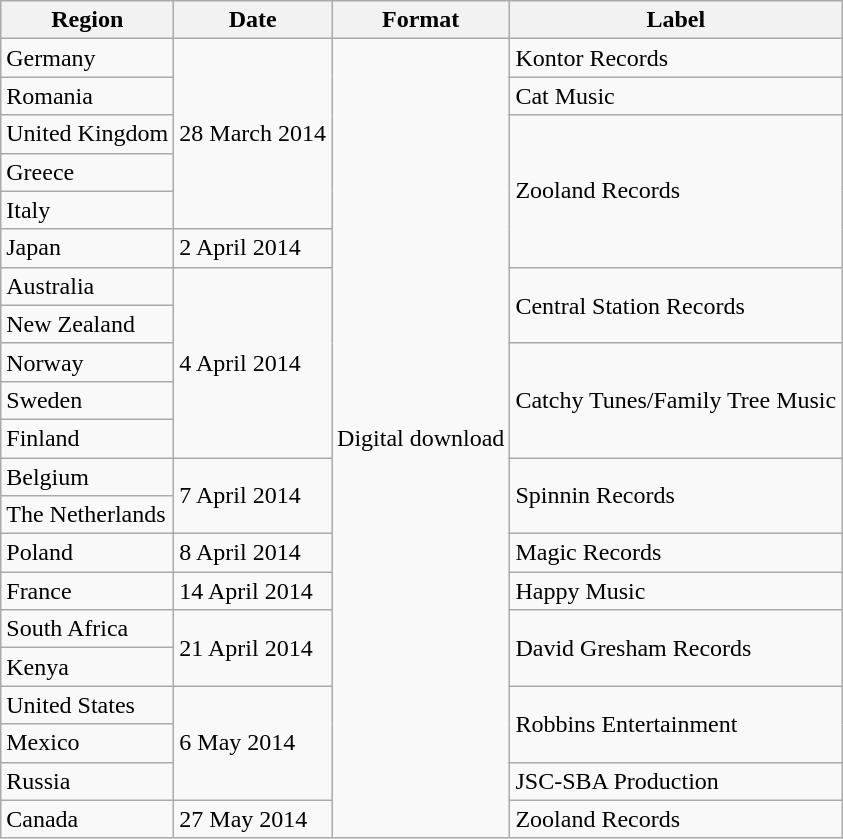<table class=wikitable>
<tr>
<th>Region</th>
<th>Date</th>
<th>Format</th>
<th>Label</th>
</tr>
<tr>
<td>Germany</td>
<td rowspan="5">28 March 2014</td>
<td rowspan="21">Digital download</td>
<td>Kontor Records</td>
</tr>
<tr>
<td>Romania</td>
<td>Cat Music</td>
</tr>
<tr>
<td>United Kingdom</td>
<td rowspan="4">Zooland Records</td>
</tr>
<tr>
<td>Greece</td>
</tr>
<tr>
<td>Italy</td>
</tr>
<tr>
<td>Japan</td>
<td>2 April 2014</td>
</tr>
<tr>
<td>Australia </td>
<td rowspan="5">4 April 2014</td>
<td rowspan="2">Central Station Records</td>
</tr>
<tr>
<td>New Zealand </td>
</tr>
<tr>
<td>Norway </td>
<td rowspan="3">Catchy Tunes/Family Tree Music</td>
</tr>
<tr>
<td>Sweden </td>
</tr>
<tr>
<td>Finland </td>
</tr>
<tr>
<td>Belgium </td>
<td rowspan="2">7 April 2014</td>
<td rowspan="2">Spinnin Records</td>
</tr>
<tr>
<td>The Netherlands </td>
</tr>
<tr>
<td>Poland </td>
<td>8 April 2014</td>
<td>Magic Records</td>
</tr>
<tr>
<td>France </td>
<td>14 April 2014</td>
<td>Happy Music</td>
</tr>
<tr>
<td>South Africa </td>
<td rowspan="2">21 April 2014</td>
<td rowspan="2">David Gresham Records</td>
</tr>
<tr>
<td>Kenya </td>
</tr>
<tr>
<td>United States </td>
<td rowspan="3">6 May 2014</td>
<td rowspan="2">Robbins Entertainment</td>
</tr>
<tr>
<td>Mexico </td>
</tr>
<tr>
<td>Russia </td>
<td>JSC-SBA Production</td>
</tr>
<tr>
<td>Canada </td>
<td>27 May 2014</td>
<td>Zooland Records</td>
</tr>
</table>
